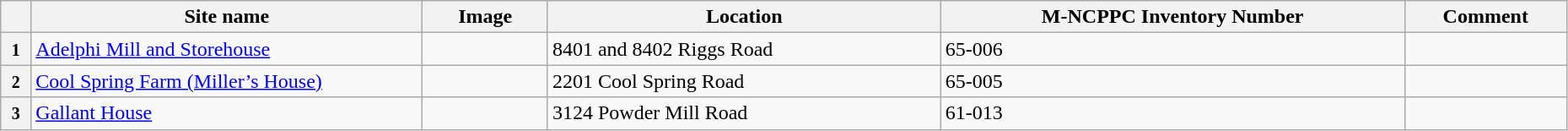<table class="wikitable sortable" style="width:98%">
<tr>
<th></th>
<th width = 25% ><strong>Site name</strong></th>
<th width = 8% class="unsortable" ><strong>Image</strong></th>
<th><strong>Location</strong></th>
<th class="unsortable" ><strong>M-NCPPC Inventory Number</strong></th>
<th class="unsortable" ><strong>Comment</strong></th>
</tr>
<tr ->
<th><small>1</small></th>
<td><a href='#'>Adelphi Mill and Storehouse</a></td>
<td></td>
<td>8401 and 8402 Riggs Road</td>
<td>65-006</td>
<td></td>
</tr>
<tr ->
<th><small>2</small></th>
<td><a href='#'>Cool Spring Farm (Miller’s House)</a></td>
<td></td>
<td>2201 Cool Spring Road</td>
<td>65-005</td>
<td></td>
</tr>
<tr ->
<th><small>3</small></th>
<td><a href='#'>Gallant House</a></td>
<td></td>
<td>3124 Powder Mill Road</td>
<td>61-013</td>
<td></td>
</tr>
</table>
